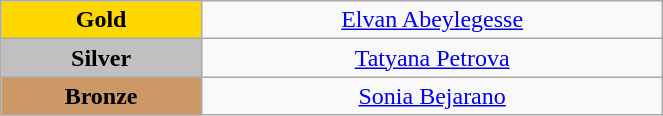<table class="wikitable" style="text-align:center; " width="35%">
<tr>
<td bgcolor="gold"><strong>Gold</strong></td>
<td><a href='#'>Elvan Abeylegesse</a><br>  <small><em></em></small></td>
</tr>
<tr>
<td bgcolor="silver"><strong>Silver</strong></td>
<td><a href='#'>Tatyana Petrova</a><br>  <small><em></em></small></td>
</tr>
<tr>
<td bgcolor="CC9966"><strong>Bronze</strong></td>
<td><a href='#'>Sonia Bejarano</a><br>  <small><em></em></small></td>
</tr>
</table>
